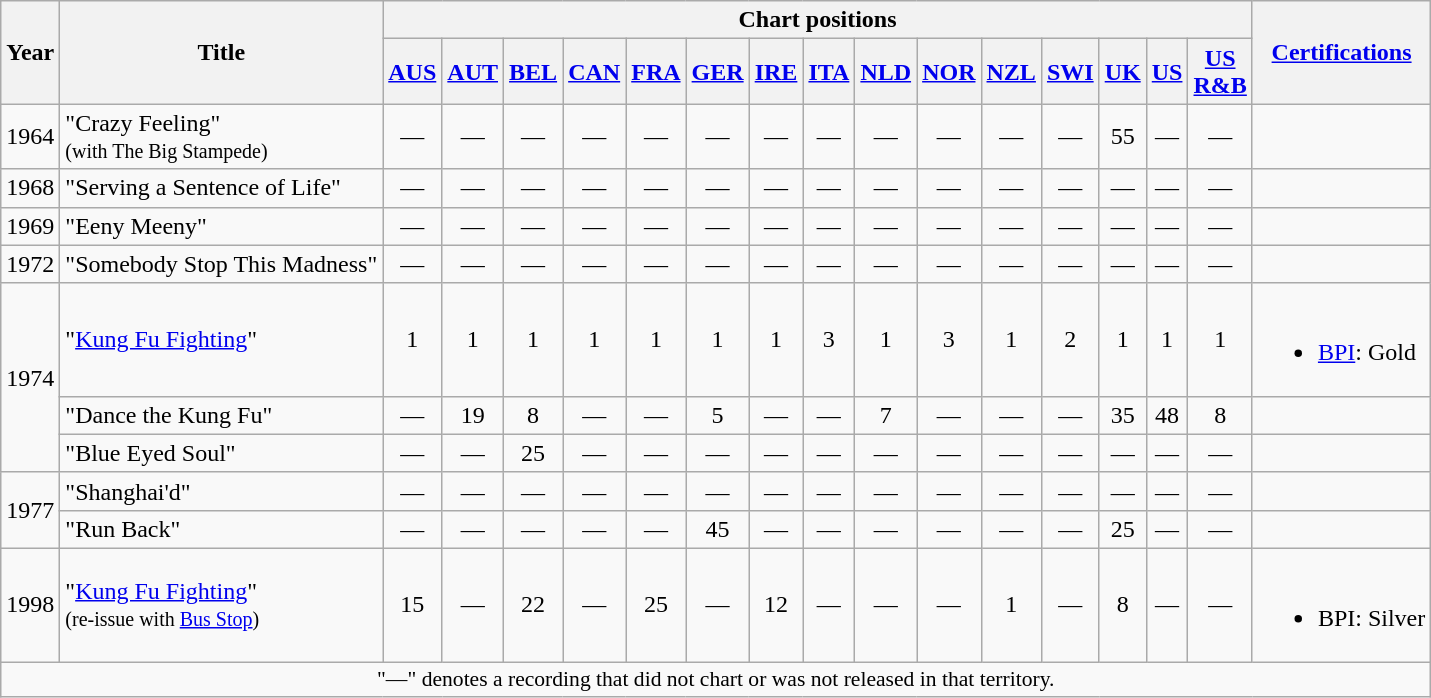<table class="wikitable">
<tr>
<th rowspan="2">Year</th>
<th rowspan="2">Title</th>
<th colspan="15">Chart positions</th>
<th rowspan="2"><a href='#'>Certifications</a></th>
</tr>
<tr>
<th style="text-align: center;"><a href='#'>AUS</a><br></th>
<th style="text-align: center;"><a href='#'>AUT</a><br></th>
<th style="text-align: center;"><a href='#'>BEL</a><br></th>
<th style="text-align: center;"><a href='#'>CAN</a><br></th>
<th style="text-align: center;"><a href='#'>FRA</a><br></th>
<th style="text-align: center;"><a href='#'>GER</a><br></th>
<th style="text-align: center;"><a href='#'>IRE</a><br></th>
<th style="text-align: center;"><a href='#'>ITA</a><br></th>
<th style="text-align: center;"><a href='#'>NLD</a><br></th>
<th style="text-align: center;"><a href='#'>NOR</a><br></th>
<th style="text-align: center;"><a href='#'>NZL</a><br></th>
<th style="text-align: center;"><a href='#'>SWI</a><br></th>
<th style="text-align: center;"><a href='#'>UK</a><br></th>
<th style="text-align: center;"><a href='#'>US</a><br></th>
<th style="text-align: center;"><a href='#'>US<br>R&B</a><br></th>
</tr>
<tr>
<td style="text-align: center;">1964</td>
<td>"Crazy Feeling" <br><small>(with The Big Stampede)</small></td>
<td style="text-align: center;">—</td>
<td style="text-align: center;">—</td>
<td style="text-align: center;">—</td>
<td style="text-align: center;">—</td>
<td style="text-align: center;">—</td>
<td style="text-align: center;">—</td>
<td style="text-align: center;">—</td>
<td style="text-align: center;">—</td>
<td style="text-align: center;">—</td>
<td style="text-align: center;">—</td>
<td style="text-align: center;">—</td>
<td style="text-align: center;">—</td>
<td style="text-align: center;">55</td>
<td style="text-align: center;">—</td>
<td style="text-align: center;">—</td>
<td></td>
</tr>
<tr>
<td style="text-align: center;">1968</td>
<td>"Serving a Sentence of Life"</td>
<td style="text-align: center;">—</td>
<td style="text-align: center;">—</td>
<td style="text-align: center;">—</td>
<td style="text-align: center;">—</td>
<td style="text-align: center;">—</td>
<td style="text-align: center;">—</td>
<td style="text-align: center;">—</td>
<td style="text-align: center;">—</td>
<td style="text-align: center;">—</td>
<td style="text-align: center;">—</td>
<td style="text-align: center;">—</td>
<td style="text-align: center;">—</td>
<td style="text-align: center;">—</td>
<td style="text-align: center;">—</td>
<td style="text-align: center;">—</td>
<td></td>
</tr>
<tr>
<td style="text-align: center;">1969</td>
<td>"Eeny Meeny"</td>
<td style="text-align: center;">—</td>
<td style="text-align: center;">—</td>
<td style="text-align: center;">—</td>
<td style="text-align: center;">—</td>
<td style="text-align: center;">—</td>
<td style="text-align: center;">—</td>
<td style="text-align: center;">—</td>
<td style="text-align: center;">—</td>
<td style="text-align: center;">—</td>
<td style="text-align: center;">—</td>
<td style="text-align: center;">—</td>
<td style="text-align: center;">—</td>
<td style="text-align: center;">—</td>
<td style="text-align: center;">—</td>
<td style="text-align: center;">—</td>
<td></td>
</tr>
<tr>
<td style="text-align: center;">1972</td>
<td>"Somebody Stop This Madness"</td>
<td style="text-align: center;">—</td>
<td style="text-align: center;">—</td>
<td style="text-align: center;">—</td>
<td style="text-align: center;">—</td>
<td style="text-align: center;">—</td>
<td style="text-align: center;">—</td>
<td style="text-align: center;">—</td>
<td style="text-align: center;">—</td>
<td style="text-align: center;">—</td>
<td style="text-align: center;">—</td>
<td style="text-align: center;">—</td>
<td style="text-align: center;">—</td>
<td style="text-align: center;">—</td>
<td style="text-align: center;">—</td>
<td style="text-align: center;">—</td>
<td></td>
</tr>
<tr>
<td style="text-align: center;" rowspan="3">1974</td>
<td>"<a href='#'>Kung Fu Fighting</a>"</td>
<td style="text-align: center;">1</td>
<td style="text-align: center;">1</td>
<td style="text-align: center;">1</td>
<td style="text-align: center;">1</td>
<td style="text-align: center;">1</td>
<td style="text-align: center;">1</td>
<td style="text-align: center;">1</td>
<td style="text-align: center;">3</td>
<td style="text-align: center;">1</td>
<td style="text-align: center;">3</td>
<td style="text-align: center;">1</td>
<td style="text-align: center;">2</td>
<td style="text-align: center;">1</td>
<td style="text-align: center;">1</td>
<td style="text-align: center;">1</td>
<td><br><ul><li><a href='#'>BPI</a>: Gold</li></ul></td>
</tr>
<tr>
<td>"Dance the Kung Fu"</td>
<td style="text-align: center;">—</td>
<td style="text-align: center;">19</td>
<td style="text-align: center;">8</td>
<td style="text-align: center;">—</td>
<td style="text-align: center;">—</td>
<td style="text-align: center;">5</td>
<td style="text-align: center;">—</td>
<td style="text-align: center;">—</td>
<td style="text-align: center;">7</td>
<td style="text-align: center;">—</td>
<td style="text-align: center;">—</td>
<td style="text-align: center;">—</td>
<td style="text-align: center;">35</td>
<td style="text-align: center;">48</td>
<td style="text-align: center;">8</td>
<td></td>
</tr>
<tr>
<td>"Blue Eyed Soul"</td>
<td style="text-align: center;">—</td>
<td style="text-align: center;">—</td>
<td style="text-align: center;">25</td>
<td style="text-align: center;">—</td>
<td style="text-align: center;">—</td>
<td style="text-align: center;">—</td>
<td style="text-align: center;">—</td>
<td style="text-align: center;">—</td>
<td style="text-align: center;">—</td>
<td style="text-align: center;">—</td>
<td style="text-align: center;">—</td>
<td style="text-align: center;">—</td>
<td style="text-align: center;">—</td>
<td style="text-align: center;">—</td>
<td style="text-align: center;">—</td>
<td></td>
</tr>
<tr>
<td style="text-align: center;" rowspan="2">1977</td>
<td>"Shanghai'd"</td>
<td style="text-align: center;">—</td>
<td style="text-align: center;">—</td>
<td style="text-align: center;">—</td>
<td style="text-align: center;">—</td>
<td style="text-align: center;">—</td>
<td style="text-align: center;">—</td>
<td style="text-align: center;">—</td>
<td style="text-align: center;">—</td>
<td style="text-align: center;">—</td>
<td style="text-align: center;">—</td>
<td style="text-align: center;">—</td>
<td style="text-align: center;">—</td>
<td style="text-align: center;">—</td>
<td style="text-align: center;">—</td>
<td style="text-align: center;">—</td>
<td></td>
</tr>
<tr>
<td>"Run Back"</td>
<td style="text-align: center;">—</td>
<td style="text-align: center;">—</td>
<td style="text-align: center;">—</td>
<td style="text-align: center;">—</td>
<td style="text-align: center;">—</td>
<td style="text-align: center;">45</td>
<td style="text-align: center;">—</td>
<td style="text-align: center;">—</td>
<td style="text-align: center;">—</td>
<td style="text-align: center;">—</td>
<td style="text-align: center;">—</td>
<td style="text-align: center;">—</td>
<td style="text-align: center;">25</td>
<td style="text-align: center;">—</td>
<td style="text-align: center;">—</td>
<td></td>
</tr>
<tr>
<td style="text-align: center;">1998</td>
<td>"<a href='#'>Kung Fu Fighting</a>" <br><small>(re-issue with <a href='#'>Bus Stop</a>)</small></td>
<td style="text-align: center;">15</td>
<td style="text-align: center;">—</td>
<td style="text-align: center;">22</td>
<td style="text-align: center;">—</td>
<td style="text-align: center;">25</td>
<td style="text-align: center;">—</td>
<td style="text-align: center;">12</td>
<td style="text-align: center;">—</td>
<td style="text-align: center;">—</td>
<td style="text-align: center;">—</td>
<td style="text-align: center;">1</td>
<td style="text-align: center;">—</td>
<td style="text-align: center;">8</td>
<td style="text-align: center;">—</td>
<td style="text-align: center;">—</td>
<td><br><ul><li>BPI: Silver</li></ul></td>
</tr>
<tr>
<td colspan="18" align=center style="font-size:90%">"—" denotes a recording that did not chart or was not released in that territory.</td>
</tr>
</table>
